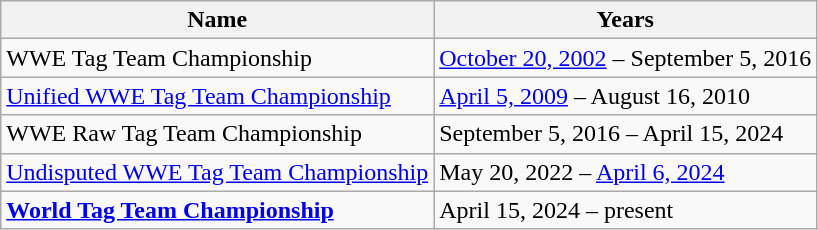<table class="wikitable">
<tr>
<th>Name</th>
<th>Years</th>
</tr>
<tr>
<td>WWE Tag Team Championship</td>
<td><a href='#'>October 20, 2002</a> – September 5, 2016</td>
</tr>
<tr>
<td><a href='#'>Unified WWE Tag Team Championship</a></td>
<td><a href='#'>April 5, 2009</a> – August 16, 2010</td>
</tr>
<tr>
<td>WWE Raw Tag Team Championship</td>
<td>September 5, 2016 – April 15, 2024</td>
</tr>
<tr>
<td><a href='#'>Undisputed WWE Tag Team Championship</a></td>
<td>May 20, 2022 – <a href='#'>April 6, 2024</a></td>
</tr>
<tr>
<td><a href='#'><strong>World Tag Team Championship</strong></a></td>
<td>April 15, 2024 – present</td>
</tr>
</table>
